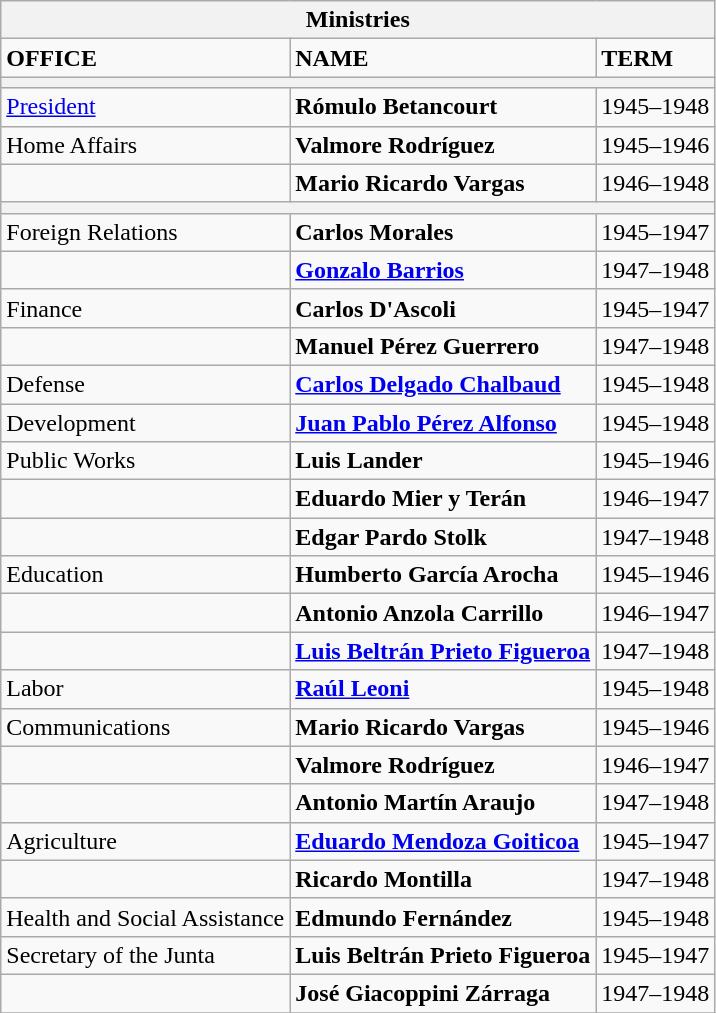<table class="wikitable">
<tr>
<th bgcolor="#dcdcdc" colspan=3>Ministries</th>
</tr>
<tr>
<td align="left"><strong>OFFICE</strong></td>
<td align="left"><strong>NAME</strong></td>
<td align="left"><strong>TERM</strong></td>
</tr>
<tr>
<th bgcolor="black" colspan=3></th>
</tr>
<tr>
<td align="left"><a href='#'>President</a></td>
<td align="left"><strong>Rómulo Betancourt</strong></td>
<td align="left">1945–1948</td>
</tr>
<tr>
<td align="left">Home Affairs</td>
<td align="left"><strong>Valmore Rodríguez</strong></td>
<td align="left">1945–1946</td>
</tr>
<tr>
<td align="left"> </td>
<td align="left"><strong>Mario Ricardo Vargas</strong></td>
<td align="left">1946–1948</td>
</tr>
<tr>
<th bgcolor="black" colspan=3></th>
</tr>
<tr>
<td align="left">Foreign Relations</td>
<td align="left"><strong>Carlos Morales</strong></td>
<td align="left">1945–1947</td>
</tr>
<tr>
<td align="left"> </td>
<td align="left"><strong><a href='#'>Gonzalo Barrios</a></strong></td>
<td align="left">1947–1948</td>
</tr>
<tr>
<td align="left">Finance</td>
<td align="left"><strong>Carlos D'Ascoli</strong></td>
<td align="left">1945–1947</td>
</tr>
<tr>
<td align="left"> </td>
<td align="left"><strong>Manuel Pérez Guerrero</strong></td>
<td align="left">1947–1948</td>
</tr>
<tr>
<td align="left">Defense</td>
<td align="left"><strong><a href='#'>Carlos Delgado Chalbaud</a></strong></td>
<td align="left">1945–1948</td>
</tr>
<tr>
<td align="left">Development</td>
<td align="left"><strong><a href='#'>Juan Pablo Pérez Alfonso</a></strong></td>
<td align="left">1945–1948</td>
</tr>
<tr>
<td align="left">Public Works</td>
<td align="left"><strong>Luis Lander</strong></td>
<td align="left">1945–1946</td>
</tr>
<tr>
<td align="left"> </td>
<td align="left"><strong>Eduardo Mier y Terán</strong></td>
<td align="left">1946–1947</td>
</tr>
<tr>
<td align="left"> </td>
<td align="left"><strong>Edgar Pardo Stolk</strong></td>
<td align="left">1947–1948</td>
</tr>
<tr>
<td align="left">Education</td>
<td align="left"><strong>Humberto García Arocha</strong></td>
<td align="left">1945–1946</td>
</tr>
<tr>
<td align="left"> </td>
<td align="left"><strong>Antonio Anzola Carrillo</strong></td>
<td align="left">1946–1947</td>
</tr>
<tr>
<td align="left"> </td>
<td align="left"><strong><a href='#'>Luis Beltrán Prieto Figueroa</a></strong></td>
<td align="left">1947–1948</td>
</tr>
<tr>
<td align="left">Labor</td>
<td align="left"><strong><a href='#'>Raúl Leoni</a></strong></td>
<td align="left">1945–1948</td>
</tr>
<tr>
<td align="left">Communications</td>
<td align="left"><strong>Mario Ricardo Vargas</strong></td>
<td align="left">1945–1946</td>
</tr>
<tr>
<td align="left"> </td>
<td align="left"><strong>Valmore Rodríguez</strong></td>
<td align="left">1946–1947</td>
</tr>
<tr>
<td align="left"> </td>
<td align="left"><strong>Antonio Martín Araujo</strong></td>
<td align="left">1947–1948</td>
</tr>
<tr>
<td align="left">Agriculture</td>
<td align="left"><strong><a href='#'>Eduardo Mendoza Goiticoa</a></strong></td>
<td align="left">1945–1947</td>
</tr>
<tr>
<td align="left"> </td>
<td align="left"><strong>Ricardo Montilla</strong></td>
<td align="left">1947–1948</td>
</tr>
<tr>
<td align="left">Health and Social Assistance</td>
<td align="left"><strong>Edmundo Fernández</strong></td>
<td align="left">1945–1948</td>
</tr>
<tr>
<td align="left">Secretary of the Junta</td>
<td align="left"><strong>Luis Beltrán Prieto Figueroa</strong></td>
<td align="left">1945–1947</td>
</tr>
<tr>
<td align="left"> </td>
<td align="left"><strong>José Giacoppini Zárraga</strong></td>
<td align="left">1947–1948</td>
</tr>
<tr>
</tr>
</table>
